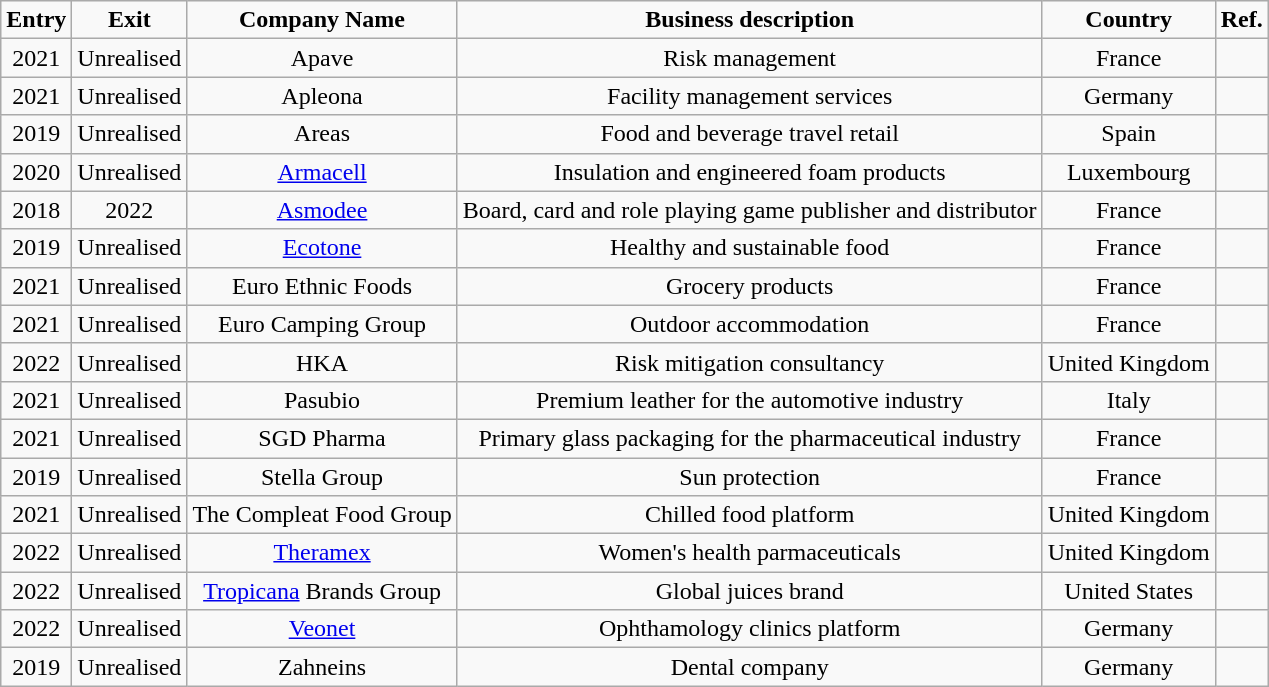<table class="wikitable centre alternance" style="text-align:center;">
<tr>
<td><strong>Entry</strong></td>
<td><strong>Exit</strong></td>
<td><strong>Company Name</strong></td>
<td><strong>Business description</strong></td>
<td><strong>Country</strong></td>
<td><strong>Ref.</strong></td>
</tr>
<tr>
<td>2021</td>
<td>Unrealised</td>
<td>Apave</td>
<td>Risk management</td>
<td>France</td>
<td></td>
</tr>
<tr>
<td>2021</td>
<td>Unrealised</td>
<td>Apleona</td>
<td>Facility management services</td>
<td>Germany</td>
<td></td>
</tr>
<tr>
<td>2019</td>
<td>Unrealised</td>
<td>Areas</td>
<td>Food and beverage travel retail</td>
<td>Spain</td>
<td></td>
</tr>
<tr>
<td>2020</td>
<td>Unrealised</td>
<td><a href='#'>Armacell</a></td>
<td>Insulation and engineered foam products</td>
<td>Luxembourg</td>
<td></td>
</tr>
<tr>
<td>2018</td>
<td>2022</td>
<td><a href='#'>Asmodee</a></td>
<td>Board, card and role playing game publisher and distributor</td>
<td>France</td>
<td></td>
</tr>
<tr>
<td>2019</td>
<td>Unrealised</td>
<td><a href='#'>Ecotone</a></td>
<td>Healthy and sustainable food</td>
<td>France</td>
<td></td>
</tr>
<tr>
<td>2021</td>
<td>Unrealised</td>
<td>Euro Ethnic Foods</td>
<td>Grocery products</td>
<td>France</td>
<td></td>
</tr>
<tr>
<td>2021</td>
<td>Unrealised</td>
<td>Euro Camping Group</td>
<td>Outdoor accommodation</td>
<td>France</td>
<td></td>
</tr>
<tr>
<td>2022</td>
<td>Unrealised</td>
<td>HKA</td>
<td>Risk mitigation consultancy</td>
<td>United Kingdom</td>
<td></td>
</tr>
<tr>
<td>2021</td>
<td>Unrealised</td>
<td>Pasubio</td>
<td>Premium leather for the automotive industry</td>
<td>Italy</td>
<td></td>
</tr>
<tr>
<td>2021</td>
<td>Unrealised</td>
<td>SGD Pharma</td>
<td>Primary glass packaging for the pharmaceutical industry</td>
<td>France</td>
<td></td>
</tr>
<tr>
<td>2019</td>
<td>Unrealised</td>
<td>Stella Group</td>
<td>Sun protection</td>
<td>France</td>
<td></td>
</tr>
<tr>
<td>2021</td>
<td>Unrealised</td>
<td>The Compleat Food Group</td>
<td>Chilled food platform</td>
<td>United Kingdom</td>
<td></td>
</tr>
<tr>
<td>2022</td>
<td>Unrealised</td>
<td><a href='#'>Theramex</a></td>
<td>Women's health parmaceuticals</td>
<td>United Kingdom</td>
<td></td>
</tr>
<tr>
<td>2022</td>
<td>Unrealised</td>
<td><a href='#'>Tropicana</a> Brands Group</td>
<td>Global juices brand</td>
<td>United States</td>
<td></td>
</tr>
<tr>
<td>2022</td>
<td>Unrealised</td>
<td><a href='#'>Veonet</a></td>
<td>Ophthamology clinics platform</td>
<td>Germany</td>
<td></td>
</tr>
<tr>
<td>2019</td>
<td>Unrealised</td>
<td>Zahneins</td>
<td>Dental company</td>
<td>Germany</td>
<td></td>
</tr>
</table>
